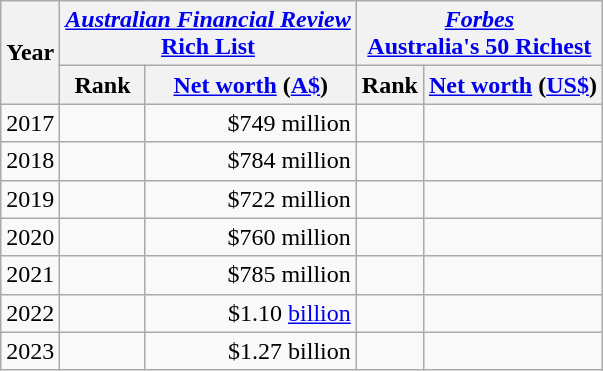<table class="wikitable">
<tr>
<th rowspan=2>Year</th>
<th colspan=2><em><a href='#'>Australian Financial Review</a></em><br><a href='#'>Rich List</a></th>
<th colspan=2><em><a href='#'>Forbes</a></em><br><a href='#'>Australia's 50 Richest</a></th>
</tr>
<tr>
<th>Rank</th>
<th><a href='#'>Net worth</a> (<a href='#'>A$</a>)</th>
<th>Rank</th>
<th><a href='#'>Net worth</a> (<a href='#'>US$</a>)</th>
</tr>
<tr>
<td>2017</td>
<td align="center"></td>
<td align="right">$749 million </td>
<td align="center"></td>
<td align="right"></td>
</tr>
<tr>
<td>2018</td>
<td align="center"></td>
<td align="right">$784 million </td>
<td align="center"></td>
<td align="right"></td>
</tr>
<tr>
<td>2019</td>
<td align="center"></td>
<td align="right">$722 million </td>
<td align="center"></td>
<td align="right"></td>
</tr>
<tr>
<td>2020</td>
<td align="center"></td>
<td align="right">$760 million </td>
<td align="center"></td>
<td align="right"></td>
</tr>
<tr>
<td>2021</td>
<td align="center"></td>
<td align="right">$785 million </td>
<td align="center"></td>
<td align="right"></td>
</tr>
<tr>
<td>2022</td>
<td align="center"></td>
<td align="right">$1.10 <a href='#'>billion</a> </td>
<td align="center"></td>
<td align="right"></td>
</tr>
<tr>
<td>2023</td>
<td align="center"></td>
<td align="right">$1.27 billion </td>
<td align="center"></td>
<td align="right"></td>
</tr>
</table>
